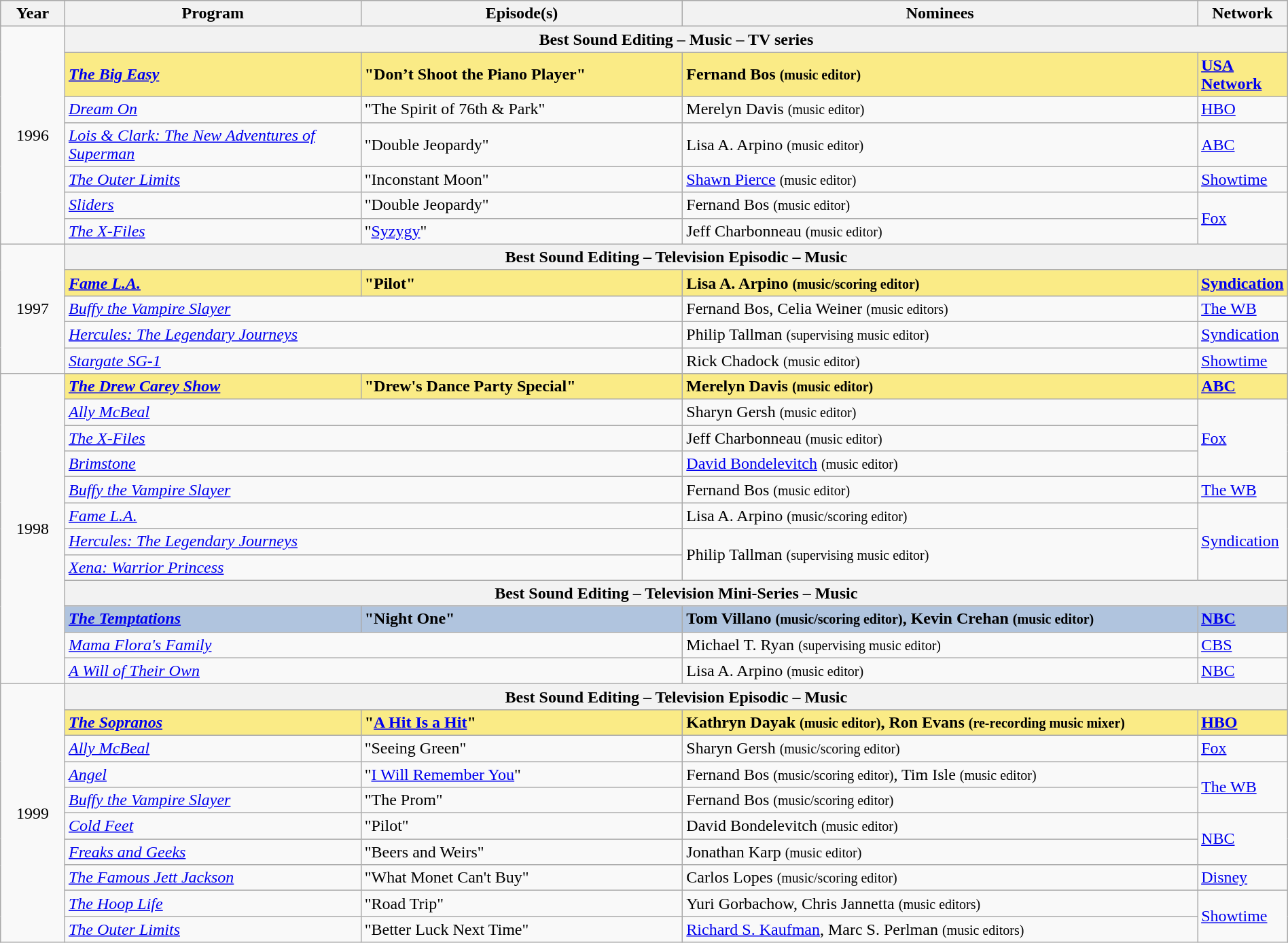<table class="wikitable" style="width:100%">
<tr bgcolor="#bebebe">
<th width="5%">Year</th>
<th width="23%">Program</th>
<th width="25%">Episode(s)</th>
<th width="40%">Nominees</th>
<th width="7%">Network</th>
</tr>
<tr>
<td rowspan="7" style="text-align:center;">1996<br></td>
<th colspan="4">Best Sound Editing – Music – TV series</th>
</tr>
<tr style="background:#FAEB86;"|>
<td><strong><em><a href='#'>The Big Easy</a></em></strong></td>
<td><strong>"Don’t Shoot the Piano Player"</strong></td>
<td><strong>Fernand Bos <small>(music editor)</small></strong></td>
<td><strong><a href='#'>USA Network</a></strong></td>
</tr>
<tr>
<td><em><a href='#'>Dream On</a></em></td>
<td>"The Spirit of 76th & Park"</td>
<td>Merelyn Davis <small>(music editor)</small></td>
<td><a href='#'>HBO</a></td>
</tr>
<tr>
<td><em><a href='#'>Lois & Clark: The New Adventures of Superman</a></em></td>
<td>"Double Jeopardy"</td>
<td>Lisa A. Arpino <small>(music editor)</small></td>
<td><a href='#'>ABC</a></td>
</tr>
<tr>
<td><em><a href='#'>The Outer Limits</a></em></td>
<td>"Inconstant Moon"</td>
<td><a href='#'>Shawn Pierce</a> <small>(music editor)</small></td>
<td><a href='#'>Showtime</a></td>
</tr>
<tr>
<td><em><a href='#'>Sliders</a></em></td>
<td>"Double Jeopardy"</td>
<td>Fernand Bos <small>(music editor)</small></td>
<td rowspan="2"><a href='#'>Fox</a></td>
</tr>
<tr>
<td><em><a href='#'>The X-Files</a></em></td>
<td>"<a href='#'>Syzygy</a>"</td>
<td>Jeff Charbonneau <small>(music editor)</small></td>
</tr>
<tr>
<td rowspan="5" style="text-align:center;">1997</td>
<th colspan="4">Best Sound Editing – Television Episodic – Music</th>
</tr>
<tr style="background:#FAEB86;"|>
<td><strong><em><a href='#'>Fame L.A.</a></em></strong></td>
<td><strong>"Pilot"</strong></td>
<td><strong>Lisa A. Arpino <small>(music/scoring editor)</small></strong></td>
<td><strong><a href='#'>Syndication</a></strong></td>
</tr>
<tr>
<td colspan="2"><em><a href='#'>Buffy the Vampire Slayer</a></em></td>
<td>Fernand Bos, Celia Weiner <small>(music editors)</small></td>
<td><a href='#'>The WB</a></td>
</tr>
<tr>
<td colspan="2"><em><a href='#'>Hercules: The Legendary Journeys</a></em></td>
<td>Philip Tallman <small>(supervising music editor)</small></td>
<td><a href='#'>Syndication</a></td>
</tr>
<tr>
<td colspan="2"><em><a href='#'>Stargate SG-1</a></em></td>
<td>Rick Chadock <small>(music editor)</small></td>
<td><a href='#'>Showtime</a></td>
</tr>
<tr>
<td rowspan="13" style="text-align:center;">1998</td>
</tr>
<tr style="background:#FAEB86;"|>
<td><strong><em><a href='#'>The Drew Carey Show</a></em></strong></td>
<td><strong>"Drew's Dance Party Special"</strong></td>
<td><strong>Merelyn Davis <small>(music editor)</small></strong></td>
<td><strong><a href='#'>ABC</a></strong></td>
</tr>
<tr>
<td colspan="2"><em><a href='#'>Ally McBeal</a></em></td>
<td>Sharyn Gersh <small>(music editor)</small></td>
<td rowspan="3"><a href='#'>Fox</a></td>
</tr>
<tr>
<td colspan="2"><em><a href='#'>The X-Files</a></em></td>
<td>Jeff Charbonneau <small>(music editor)</small></td>
</tr>
<tr>
<td colspan="2"><em><a href='#'>Brimstone</a></em></td>
<td><a href='#'>David Bondelevitch</a> <small>(music editor)</small></td>
</tr>
<tr>
<td colspan="2"><em><a href='#'>Buffy the Vampire Slayer</a></em></td>
<td>Fernand Bos <small>(music editor)</small></td>
<td><a href='#'>The WB</a></td>
</tr>
<tr>
<td colspan="2"><em><a href='#'>Fame L.A.</a></em></td>
<td>Lisa A. Arpino <small>(music/scoring editor)</small></td>
<td rowspan="3"><a href='#'>Syndication</a></td>
</tr>
<tr>
<td colspan="2"><em><a href='#'>Hercules: The Legendary Journeys</a></em></td>
<td rowspan="2">Philip Tallman <small>(supervising music editor)</small></td>
</tr>
<tr>
<td colspan="2"><em><a href='#'>Xena: Warrior Princess</a></em></td>
</tr>
<tr>
<th colspan="4">Best Sound Editing – Television Mini-Series – Music</th>
</tr>
<tr style="background:#B0C4DE;"|>
<td><strong><em><a href='#'>The Temptations</a></em></strong></td>
<td><strong>"Night One"</strong></td>
<td><strong>Tom Villano <small>(music/scoring editor)</small>, Kevin Crehan <small>(music editor)</small></strong></td>
<td><strong><a href='#'>NBC</a></strong></td>
</tr>
<tr>
<td colspan="2"><em><a href='#'>Mama Flora's Family</a></em></td>
<td>Michael T. Ryan <small>(supervising music editor)</small></td>
<td><a href='#'>CBS</a></td>
</tr>
<tr>
<td colspan="2"><em><a href='#'>A Will of Their Own</a></em></td>
<td>Lisa A. Arpino <small>(music editor)</small></td>
<td><a href='#'>NBC</a></td>
</tr>
<tr>
<td rowspan="10" style="text-align:center;">1999<br></td>
<th colspan="4">Best Sound Editing – Television Episodic – Music</th>
</tr>
<tr style="background:#FAEB86;"|>
<td><strong><em><a href='#'>The Sopranos</a></em></strong></td>
<td><strong>"<a href='#'>A Hit Is a Hit</a>"</strong></td>
<td><strong>Kathryn Dayak <small>(music editor)</small>, Ron Evans <small>(re-recording music mixer)</small></strong></td>
<td><strong><a href='#'>HBO</a></strong></td>
</tr>
<tr>
<td><em><a href='#'>Ally McBeal</a></em></td>
<td>"Seeing Green"</td>
<td>Sharyn Gersh <small>(music/scoring editor)</small></td>
<td><a href='#'>Fox</a></td>
</tr>
<tr>
<td><em><a href='#'>Angel</a></em></td>
<td>"<a href='#'>I Will Remember You</a>"</td>
<td>Fernand Bos <small>(music/scoring editor)</small>, Tim Isle <small>(music editor)</small></td>
<td rowspan="2"><a href='#'>The WB</a></td>
</tr>
<tr>
<td><em><a href='#'>Buffy the Vampire Slayer</a></em></td>
<td>"The Prom"</td>
<td>Fernand Bos <small>(music/scoring editor)</small></td>
</tr>
<tr>
<td><em><a href='#'>Cold Feet</a></em></td>
<td>"Pilot"</td>
<td>David Bondelevitch <small>(music editor)</small></td>
<td rowspan="2"><a href='#'>NBC</a></td>
</tr>
<tr>
<td><em><a href='#'>Freaks and Geeks</a></em></td>
<td>"Beers and Weirs"</td>
<td>Jonathan Karp <small>(music editor)</small></td>
</tr>
<tr>
<td><em><a href='#'>The Famous Jett Jackson</a></em></td>
<td>"What Monet Can't Buy"</td>
<td>Carlos Lopes <small>(music/scoring editor)</small></td>
<td><a href='#'>Disney</a></td>
</tr>
<tr>
<td><em><a href='#'>The Hoop Life</a></em></td>
<td>"Road Trip"</td>
<td>Yuri Gorbachow, Chris Jannetta <small>(music editors)</small></td>
<td rowspan="2"><a href='#'>Showtime</a></td>
</tr>
<tr>
<td><em><a href='#'>The Outer Limits</a></em></td>
<td>"Better Luck Next Time"</td>
<td><a href='#'>Richard S. Kaufman</a>, Marc S. Perlman <small>(music editors)</small></td>
</tr>
</table>
